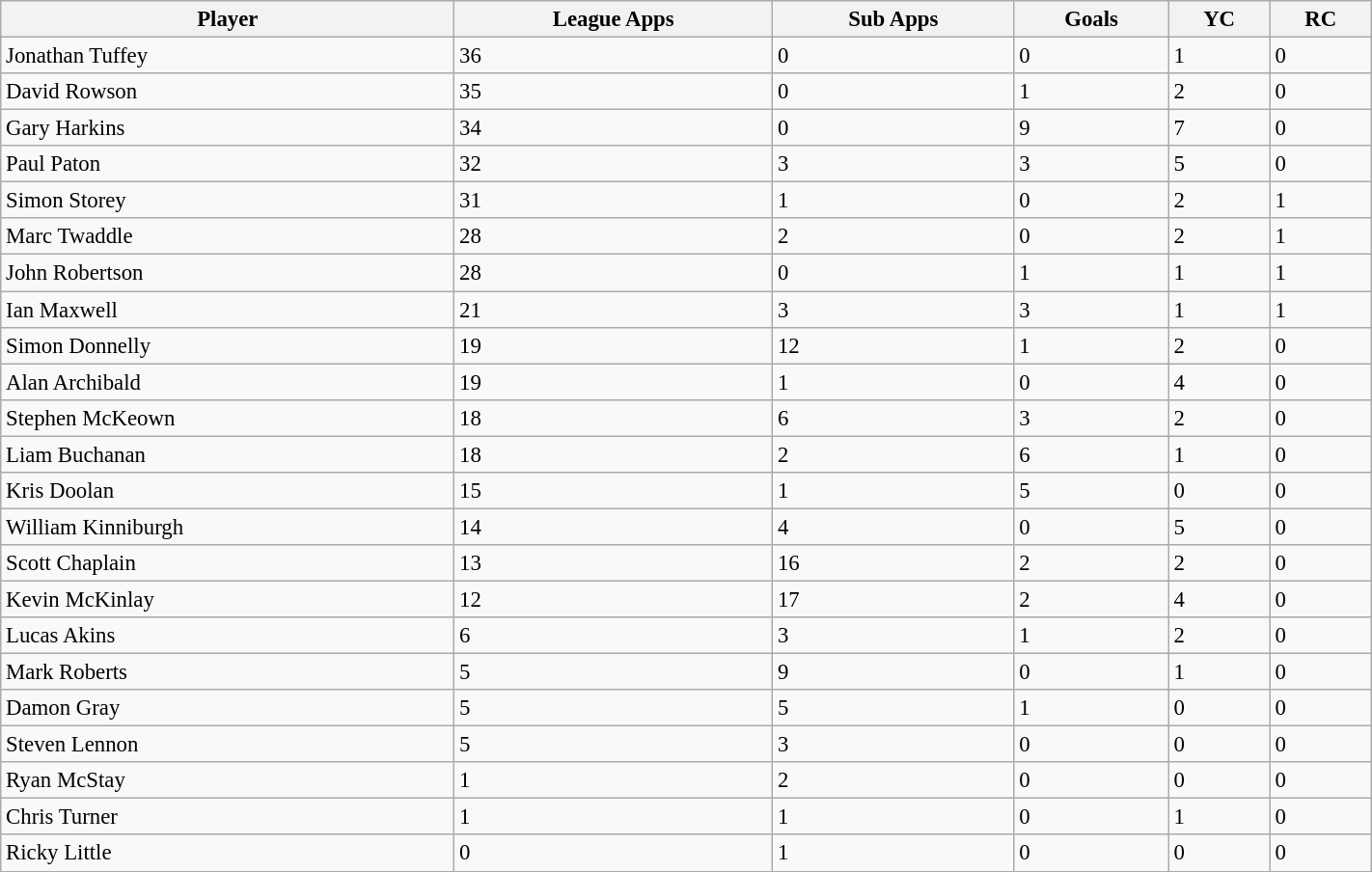<table class="wikitable sortable" sort="Apps" style="text-align:center; font-size:95%;width:75%; text-align:left">
<tr>
<th><strong>Player</strong></th>
<th><strong>League Apps</strong></th>
<th><strong>Sub Apps</strong></th>
<th><strong>Goals</strong></th>
<th><strong>YC</strong> </th>
<th><strong>RC</strong> </th>
</tr>
<tr>
<td>Jonathan Tuffey</td>
<td>36</td>
<td>0</td>
<td>0</td>
<td>1</td>
<td>0</td>
</tr>
<tr>
<td>David Rowson</td>
<td>35</td>
<td>0</td>
<td>1</td>
<td>2</td>
<td>0</td>
</tr>
<tr>
<td>Gary Harkins</td>
<td>34</td>
<td>0</td>
<td>9</td>
<td>7</td>
<td>0</td>
</tr>
<tr>
<td>Paul Paton</td>
<td>32</td>
<td>3</td>
<td>3</td>
<td>5</td>
<td>0</td>
</tr>
<tr>
<td>Simon Storey</td>
<td>31</td>
<td>1</td>
<td>0</td>
<td>2</td>
<td>1</td>
</tr>
<tr>
<td>Marc Twaddle</td>
<td>28</td>
<td>2</td>
<td>0</td>
<td>2</td>
<td>1</td>
</tr>
<tr>
<td>John Robertson</td>
<td>28</td>
<td>0</td>
<td>1</td>
<td>1</td>
<td>1</td>
</tr>
<tr>
<td>Ian Maxwell</td>
<td>21</td>
<td>3</td>
<td>3</td>
<td>1</td>
<td>1</td>
</tr>
<tr>
<td>Simon Donnelly</td>
<td>19</td>
<td>12</td>
<td>1</td>
<td>2</td>
<td>0</td>
</tr>
<tr>
<td>Alan Archibald</td>
<td>19</td>
<td>1</td>
<td>0</td>
<td>4</td>
<td>0</td>
</tr>
<tr>
<td>Stephen McKeown</td>
<td>18</td>
<td>6</td>
<td>3</td>
<td>2</td>
<td>0</td>
</tr>
<tr>
<td>Liam Buchanan</td>
<td>18</td>
<td>2</td>
<td>6</td>
<td>1</td>
<td>0</td>
</tr>
<tr>
<td>Kris Doolan</td>
<td>15</td>
<td>1</td>
<td>5</td>
<td>0</td>
<td>0</td>
</tr>
<tr>
<td>William Kinniburgh</td>
<td>14</td>
<td>4</td>
<td>0</td>
<td>5</td>
<td>0</td>
</tr>
<tr>
<td>Scott Chaplain</td>
<td>13</td>
<td>16</td>
<td>2</td>
<td>2</td>
<td>0</td>
</tr>
<tr>
<td>Kevin McKinlay</td>
<td>12</td>
<td>17</td>
<td>2</td>
<td>4</td>
<td>0</td>
</tr>
<tr>
<td>Lucas Akins</td>
<td>6</td>
<td>3</td>
<td>1</td>
<td>2</td>
<td>0</td>
</tr>
<tr>
<td>Mark Roberts</td>
<td>5</td>
<td>9</td>
<td>0</td>
<td>1</td>
<td>0</td>
</tr>
<tr>
<td>Damon Gray</td>
<td>5</td>
<td>5</td>
<td>1</td>
<td>0</td>
<td>0</td>
</tr>
<tr>
<td>Steven Lennon</td>
<td>5</td>
<td>3</td>
<td>0</td>
<td>0</td>
<td>0</td>
</tr>
<tr>
<td>Ryan McStay</td>
<td>1</td>
<td>2</td>
<td>0</td>
<td>0</td>
<td>0</td>
</tr>
<tr>
<td>Chris Turner</td>
<td>1</td>
<td>1</td>
<td>0</td>
<td>1</td>
<td>0</td>
</tr>
<tr>
<td>Ricky Little</td>
<td>0</td>
<td>1</td>
<td>0</td>
<td>0</td>
<td>0</td>
</tr>
</table>
